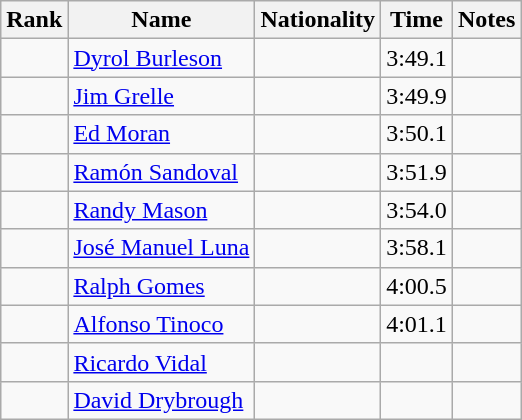<table class="wikitable sortable" style="text-align:center">
<tr>
<th>Rank</th>
<th>Name</th>
<th>Nationality</th>
<th>Time</th>
<th>Notes</th>
</tr>
<tr>
<td></td>
<td align=left><a href='#'>Dyrol Burleson</a></td>
<td align=left></td>
<td>3:49.1</td>
<td></td>
</tr>
<tr>
<td></td>
<td align=left><a href='#'>Jim Grelle</a></td>
<td align=left></td>
<td>3:49.9</td>
<td></td>
</tr>
<tr>
<td></td>
<td align=left><a href='#'>Ed Moran</a></td>
<td align=left></td>
<td>3:50.1</td>
<td></td>
</tr>
<tr>
<td></td>
<td align=left><a href='#'>Ramón Sandoval</a></td>
<td align=left></td>
<td>3:51.9</td>
<td></td>
</tr>
<tr>
<td></td>
<td align=left><a href='#'>Randy Mason</a></td>
<td align=left></td>
<td>3:54.0</td>
<td></td>
</tr>
<tr>
<td></td>
<td align=left><a href='#'>José Manuel Luna</a></td>
<td align=left></td>
<td>3:58.1</td>
<td></td>
</tr>
<tr>
<td></td>
<td align=left><a href='#'>Ralph Gomes</a></td>
<td align=left></td>
<td>4:00.5</td>
<td></td>
</tr>
<tr>
<td></td>
<td align=left><a href='#'>Alfonso Tinoco</a></td>
<td align=left></td>
<td>4:01.1</td>
<td></td>
</tr>
<tr>
<td></td>
<td align=left><a href='#'>Ricardo Vidal</a></td>
<td align=left></td>
<td></td>
<td></td>
</tr>
<tr>
<td></td>
<td align=left><a href='#'>David Drybrough</a></td>
<td align=left></td>
<td></td>
<td></td>
</tr>
</table>
